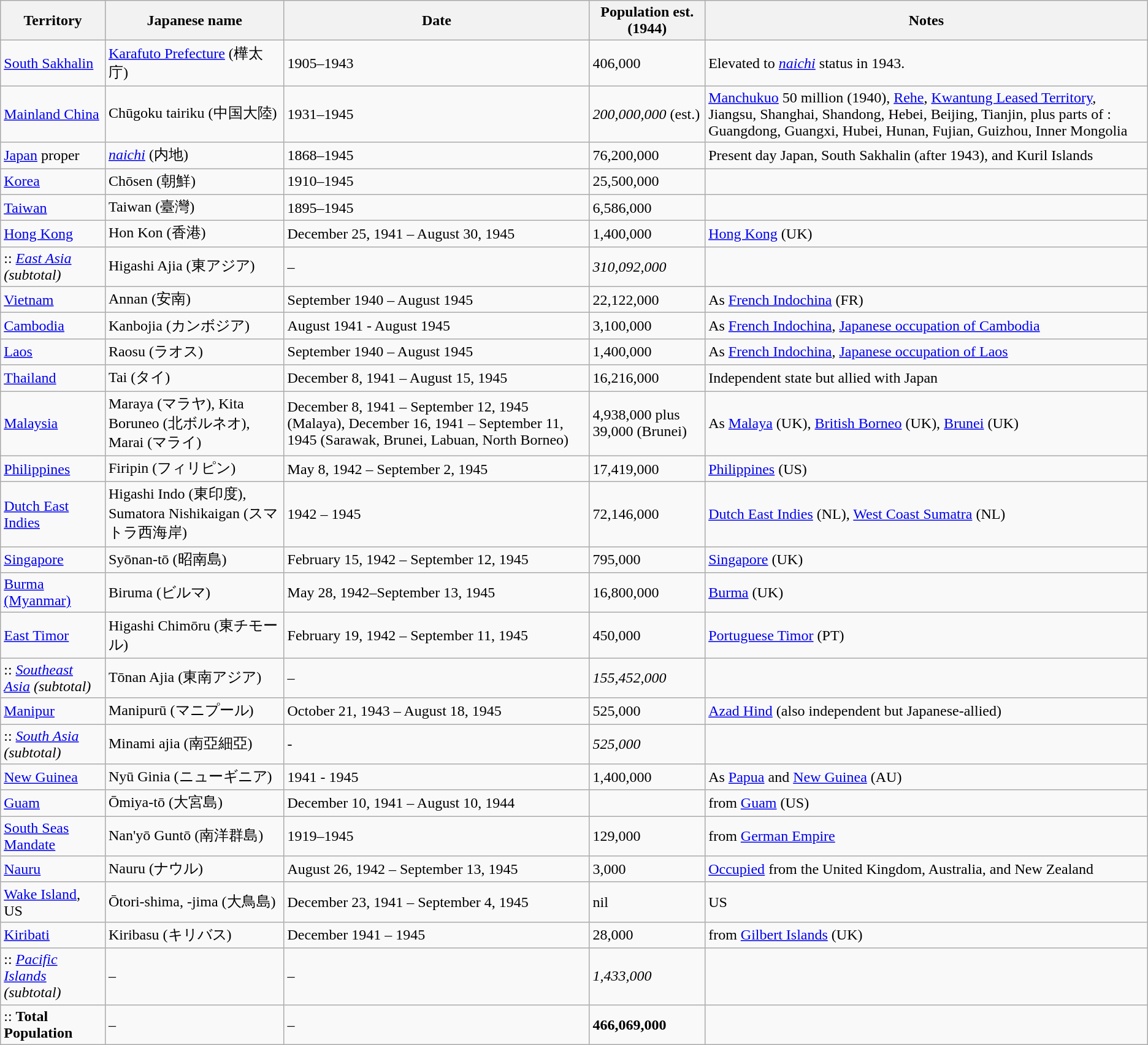<table class="wikitable sortable">
<tr>
<th>Territory</th>
<th>Japanese name</th>
<th>Date</th>
<th>Population est. (1944)</th>
<th>Notes</th>
</tr>
<tr>
<td><a href='#'>South Sakhalin</a></td>
<td><a href='#'>Karafuto Prefecture</a> (樺太庁)</td>
<td>1905–1943</td>
<td>406,000</td>
<td>Elevated to <em><a href='#'>naichi</a></em> status in 1943.</td>
</tr>
<tr>
<td><a href='#'>Mainland China</a></td>
<td>Chūgoku tairiku (中国大陸)</td>
<td>1931–1945</td>
<td><em>200,000,000</em> (est.)</td>
<td><a href='#'>Manchukuo</a> 50 million (1940), <a href='#'>Rehe</a>, <a href='#'>Kwantung Leased Territory</a>, Jiangsu, Shanghai, Shandong, Hebei, Beijing, Tianjin, plus parts of : Guangdong, Guangxi, Hubei, Hunan, Fujian, Guizhou, Inner Mongolia</td>
</tr>
<tr>
<td><a href='#'>Japan</a> proper</td>
<td><em><a href='#'>naichi</a></em> (内地)</td>
<td>1868–1945</td>
<td>76,200,000</td>
<td>Present day Japan, South Sakhalin (after 1943), and Kuril Islands</td>
</tr>
<tr>
<td><a href='#'>Korea</a></td>
<td>Chōsen (朝鮮)</td>
<td>1910–1945</td>
<td>25,500,000</td>
<td></td>
</tr>
<tr>
<td><a href='#'>Taiwan</a></td>
<td>Taiwan (臺灣)</td>
<td>1895–1945</td>
<td>6,586,000</td>
<td></td>
</tr>
<tr>
<td><a href='#'>Hong Kong</a></td>
<td>Hon Kon (香港)</td>
<td>December 25, 1941 – August 30, 1945</td>
<td>1,400,000</td>
<td><a href='#'>Hong Kong</a> (UK)</td>
</tr>
<tr>
<td>:: <em><a href='#'>East Asia</a> (subtotal)</em></td>
<td>Higashi Ajia (東アジア)</td>
<td>–</td>
<td><em>310,092,000</em></td>
<td></td>
</tr>
<tr>
<td><a href='#'>Vietnam</a></td>
<td>Annan (安南)</td>
<td>September 1940 – August  1945</td>
<td>22,122,000</td>
<td>As <a href='#'>French Indochina</a> (FR)</td>
</tr>
<tr>
<td><a href='#'>Cambodia</a></td>
<td>Kanbojia (カンボジア)</td>
<td>August 1941 - August 1945</td>
<td>3,100,000</td>
<td>As <a href='#'>French Indochina</a>, <a href='#'>Japanese occupation of Cambodia</a></td>
</tr>
<tr>
<td><a href='#'>Laos</a></td>
<td>Raosu (ラオス)</td>
<td>September 1940 – August  1945</td>
<td>1,400,000</td>
<td>As <a href='#'>French Indochina</a>, <a href='#'>Japanese occupation of Laos</a></td>
</tr>
<tr>
<td><a href='#'>Thailand</a></td>
<td>Tai (タイ)</td>
<td>December 8, 1941 – August 15, 1945</td>
<td>16,216,000</td>
<td>Independent state but allied with Japan</td>
</tr>
<tr>
<td><a href='#'>Malaysia</a></td>
<td>Maraya (マラヤ), Kita Boruneo (北ボルネオ), Marai (マライ)</td>
<td>December 8, 1941 – September 12, 1945 (Malaya), December 16, 1941 – September 11, 1945 (Sarawak, Brunei, Labuan, North Borneo)</td>
<td>4,938,000 plus 39,000 (Brunei)</td>
<td>As <a href='#'>Malaya</a> (UK), <a href='#'>British Borneo</a> (UK), <a href='#'>Brunei</a> (UK)</td>
</tr>
<tr>
<td><a href='#'>Philippines</a></td>
<td>Firipin (フィリピン)</td>
<td>May 8, 1942 – September 2, 1945</td>
<td>17,419,000</td>
<td><a href='#'>Philippines</a> (US)</td>
</tr>
<tr>
<td><a href='#'>Dutch East Indies</a></td>
<td>Higashi Indo (東印度), Sumatora Nishikaigan (スマトラ西海岸)</td>
<td>1942 –  1945</td>
<td>72,146,000</td>
<td><a href='#'>Dutch East Indies</a> (NL), <a href='#'>West Coast Sumatra</a> (NL)</td>
</tr>
<tr>
<td><a href='#'>Singapore</a></td>
<td>Syōnan-tō (昭南島)　</td>
<td>February 15, 1942 – September 12, 1945</td>
<td>795,000</td>
<td><a href='#'>Singapore</a> (UK)</td>
</tr>
<tr>
<td><a href='#'>Burma (Myanmar)</a></td>
<td>Biruma (ビルマ)</td>
<td>May 28, 1942–September 13, 1945</td>
<td>16,800,000</td>
<td><a href='#'>Burma</a> (UK)</td>
</tr>
<tr>
<td><a href='#'>East Timor</a></td>
<td>Higashi Chimōru (東チモール)</td>
<td>February 19, 1942 – September 11, 1945</td>
<td>450,000</td>
<td><a href='#'>Portuguese Timor</a> (PT)</td>
</tr>
<tr>
<td>:: <em><a href='#'>Southeast Asia</a> (subtotal)</em></td>
<td>Tōnan Ajia (東南アジア)</td>
<td>–</td>
<td><em>155,452,000</em></td>
<td></td>
</tr>
<tr>
<td><a href='#'>Manipur</a></td>
<td>Manipurū (マニプール)</td>
<td>October 21, 1943 – August 18, 1945</td>
<td>525,000</td>
<td><a href='#'>Azad Hind</a> (also independent but Japanese-allied)</td>
</tr>
<tr>
<td>:: <em><a href='#'>South Asia</a> (subtotal)</em></td>
<td>Minami ajia (南亞細亞)</td>
<td>-</td>
<td><em>525,000</em></td>
<td></td>
</tr>
<tr>
<td><a href='#'>New Guinea</a></td>
<td>Nyū Ginia (ニューギニア)</td>
<td>1941 - 1945</td>
<td>1,400,000</td>
<td>As <a href='#'>Papua</a> and <a href='#'>New Guinea</a> (AU)</td>
</tr>
<tr>
<td><a href='#'>Guam</a></td>
<td>Ōmiya-tō (大宮島)</td>
<td>December 10, 1941 – August 10, 1944</td>
<td></td>
<td>from <a href='#'>Guam</a> (US)</td>
</tr>
<tr>
<td><a href='#'>South Seas Mandate</a></td>
<td>Nan'yō Guntō (南洋群島)</td>
<td>1919–1945</td>
<td>129,000</td>
<td>from <a href='#'>German Empire</a></td>
</tr>
<tr>
<td><a href='#'>Nauru</a></td>
<td>Nauru (ナウル)</td>
<td>August 26, 1942 – September 13, 1945</td>
<td>3,000</td>
<td><a href='#'>Occupied</a> from the United Kingdom, Australia, and New Zealand</td>
</tr>
<tr>
<td><a href='#'>Wake Island</a>, US</td>
<td>Ōtori-shima, -jima (大鳥島)</td>
<td>December 23, 1941 – September 4, 1945</td>
<td>nil</td>
<td>US</td>
</tr>
<tr>
<td><a href='#'>Kiribati</a></td>
<td>Kiribasu (キリバス)</td>
<td>December 1941 – 1945</td>
<td>28,000</td>
<td>from <a href='#'>Gilbert Islands</a> (UK)</td>
</tr>
<tr>
<td>:: <em><a href='#'>Pacific Islands</a> (subtotal)</em></td>
<td>–</td>
<td>–</td>
<td><em>1,433,000</em></td>
<td></td>
</tr>
<tr>
<td>:: <strong>Total Population</strong></td>
<td>–</td>
<td>–</td>
<td><strong>466,069,000</strong></td>
<td></td>
</tr>
</table>
